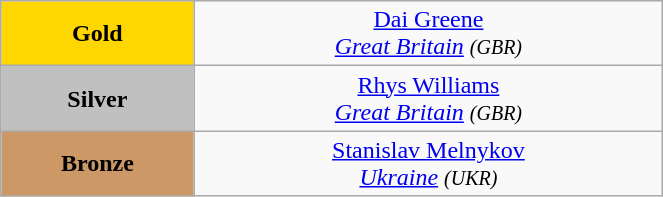<table class="wikitable" style=" text-align:center; " width="35%">
<tr>
<td bgcolor="gold"><strong>Gold</strong></td>
<td> <a href='#'>Dai Greene</a><br><em><a href='#'>Great Britain</a> <small>(GBR)</small></em></td>
</tr>
<tr>
<td bgcolor="silver"><strong>Silver</strong></td>
<td> <a href='#'>Rhys Williams</a><br><em><a href='#'>Great Britain</a> <small>(GBR)</small></em></td>
</tr>
<tr>
<td bgcolor="CC9966"><strong>Bronze</strong></td>
<td> <a href='#'>Stanislav Melnykov</a><br><em><a href='#'>Ukraine</a> <small>(UKR)</small></em></td>
</tr>
</table>
